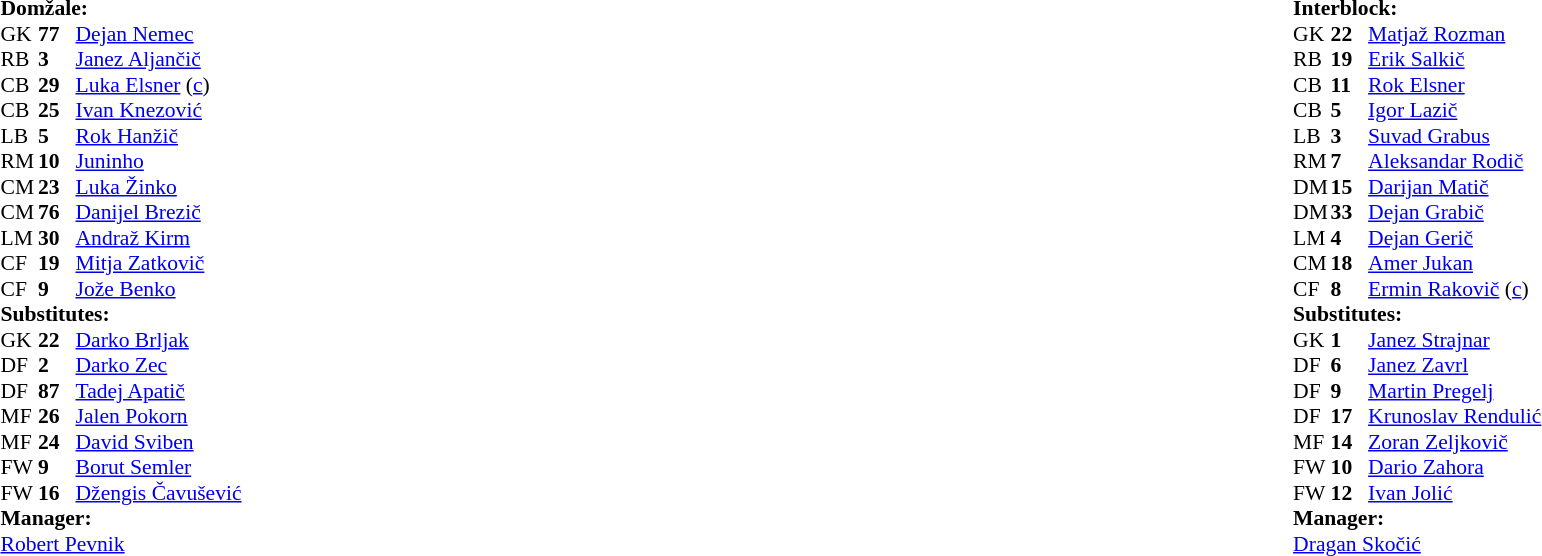<table width="100%">
<tr>
<td valign="top" width="50%"><br><table style="font-size: 90%" cellspacing="0" cellpadding="0">
<tr>
<td colspan="4"><strong>Domžale:</strong></td>
</tr>
<tr>
<th width="25"></th>
<th width="25"></th>
</tr>
<tr>
<td>GK</td>
<td><strong>77</strong></td>
<td> <a href='#'>Dejan Nemec</a></td>
</tr>
<tr>
<td>RB</td>
<td><strong>3</strong></td>
<td> <a href='#'>Janez Aljančič</a></td>
</tr>
<tr>
<td>CB</td>
<td><strong>29</strong></td>
<td> <a href='#'>Luka Elsner</a> (<a href='#'>c</a>)</td>
</tr>
<tr>
<td>CB</td>
<td><strong>25</strong></td>
<td> <a href='#'>Ivan Knezović</a></td>
</tr>
<tr>
<td>LB</td>
<td><strong>5</strong></td>
<td> <a href='#'>Rok Hanžič</a></td>
</tr>
<tr>
<td>RM</td>
<td><strong>10</strong></td>
<td> <a href='#'>Juninho</a></td>
<td></td>
<td></td>
</tr>
<tr>
<td>CM</td>
<td><strong>23</strong></td>
<td> <a href='#'>Luka Žinko</a></td>
<td></td>
</tr>
<tr>
<td>CM</td>
<td><strong>76</strong></td>
<td> <a href='#'>Danijel Brezič</a></td>
<td></td>
</tr>
<tr>
<td>LM</td>
<td><strong>30</strong></td>
<td> <a href='#'>Andraž Kirm</a></td>
<td></td>
</tr>
<tr>
<td>CF</td>
<td><strong>19</strong></td>
<td> <a href='#'>Mitja Zatkovič</a></td>
</tr>
<tr>
<td>CF</td>
<td><strong>9</strong></td>
<td> <a href='#'>Jože Benko</a></td>
<td></td>
<td></td>
</tr>
<tr>
<td colspan=4><strong>Substitutes:</strong></td>
</tr>
<tr>
<td>GK</td>
<td><strong>22</strong></td>
<td> <a href='#'>Darko Brljak</a></td>
</tr>
<tr>
<td>DF</td>
<td><strong>2</strong></td>
<td> <a href='#'>Darko Zec</a></td>
</tr>
<tr>
<td>DF</td>
<td><strong>87</strong></td>
<td> <a href='#'>Tadej Apatič</a></td>
</tr>
<tr>
<td>MF</td>
<td><strong>26</strong></td>
<td> <a href='#'>Jalen Pokorn</a></td>
</tr>
<tr>
<td>MF</td>
<td><strong>24</strong></td>
<td> <a href='#'>David Sviben</a></td>
</tr>
<tr>
<td>FW</td>
<td><strong>9</strong></td>
<td> <a href='#'>Borut Semler</a></td>
<td></td>
<td></td>
</tr>
<tr>
<td>FW</td>
<td><strong>16</strong></td>
<td> <a href='#'>Džengis Čavušević</a></td>
<td></td>
<td></td>
</tr>
<tr>
<td colspan=4><strong>Manager:</strong></td>
</tr>
<tr>
<td colspan="4"> <a href='#'>Robert Pevnik</a></td>
</tr>
</table>
</td>
<td valign="top" width="50%"><br><table style="font-size: 90%" cellspacing="0" cellpadding="0" align=center>
<tr>
<td colspan="4"><strong>Interblock:</strong></td>
</tr>
<tr>
<th width="25"></th>
<th width="25"></th>
</tr>
<tr>
<td>GK</td>
<td><strong>22</strong></td>
<td> <a href='#'>Matjaž Rozman</a></td>
</tr>
<tr>
<td>RB</td>
<td><strong>19</strong></td>
<td> <a href='#'>Erik Salkič</a></td>
</tr>
<tr>
<td>CB</td>
<td><strong>11</strong></td>
<td> <a href='#'>Rok Elsner</a></td>
<td></td>
</tr>
<tr>
<td>CB</td>
<td><strong>5</strong></td>
<td> <a href='#'>Igor Lazič</a></td>
<td></td>
<td></td>
</tr>
<tr>
<td>LB</td>
<td><strong>3</strong></td>
<td> <a href='#'>Suvad Grabus</a></td>
</tr>
<tr>
<td>RM</td>
<td><strong>7</strong></td>
<td> <a href='#'>Aleksandar Rodič</a></td>
<td></td>
<td></td>
</tr>
<tr>
<td>DM</td>
<td><strong>15</strong></td>
<td> <a href='#'>Darijan Matič</a></td>
</tr>
<tr>
<td>DM</td>
<td><strong>33</strong></td>
<td> <a href='#'>Dejan Grabič</a></td>
</tr>
<tr>
<td>LM</td>
<td><strong>4</strong></td>
<td> <a href='#'>Dejan Gerič</a></td>
<td></td>
<td></td>
</tr>
<tr>
<td>CM</td>
<td><strong>18</strong></td>
<td> <a href='#'>Amer Jukan</a></td>
</tr>
<tr>
<td>CF</td>
<td><strong>8</strong></td>
<td> <a href='#'>Ermin Rakovič</a> (<a href='#'>c</a>)</td>
<td></td>
</tr>
<tr>
<td colspan=4><strong>Substitutes:</strong></td>
</tr>
<tr>
<td>GK</td>
<td><strong>1</strong></td>
<td> <a href='#'>Janez Strajnar</a></td>
</tr>
<tr>
<td>DF</td>
<td><strong>6</strong></td>
<td> <a href='#'>Janez Zavrl</a></td>
</tr>
<tr>
<td>DF</td>
<td><strong>9</strong></td>
<td> <a href='#'>Martin Pregelj</a></td>
</tr>
<tr>
<td>DF</td>
<td><strong>17</strong></td>
<td> <a href='#'>Krunoslav Rendulić</a></td>
<td></td>
<td></td>
</tr>
<tr>
<td>MF</td>
<td><strong>14</strong></td>
<td> <a href='#'>Zoran Zeljkovič</a></td>
<td></td>
<td></td>
</tr>
<tr>
<td>FW</td>
<td><strong>10</strong></td>
<td> <a href='#'>Dario Zahora</a></td>
<td></td>
<td></td>
</tr>
<tr>
<td>FW</td>
<td><strong>12</strong></td>
<td> <a href='#'>Ivan Jolić</a></td>
</tr>
<tr>
<td colspan=4><strong>Manager:</strong></td>
</tr>
<tr>
<td colspan="4"> <a href='#'>Dragan Skočić</a></td>
</tr>
</table>
</td>
</tr>
</table>
